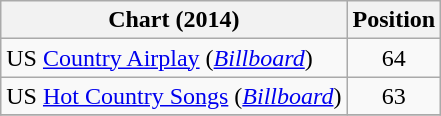<table class="wikitable sortable">
<tr>
<th scope="col">Chart (2014)</th>
<th scope="col">Position</th>
</tr>
<tr>
<td>US <a href='#'>Country Airplay</a> (<em><a href='#'>Billboard</a></em>)</td>
<td align="center">64</td>
</tr>
<tr>
<td>US <a href='#'>Hot Country Songs</a> (<em><a href='#'>Billboard</a></em>)</td>
<td align="center">63</td>
</tr>
<tr>
</tr>
</table>
